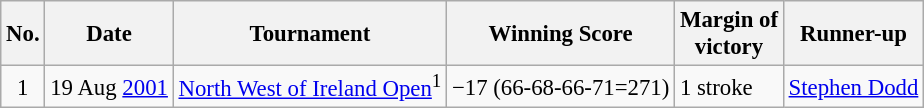<table class="wikitable" style="font-size:95%;">
<tr>
<th>No.</th>
<th>Date</th>
<th>Tournament</th>
<th>Winning Score</th>
<th>Margin of<br>victory</th>
<th>Runner-up</th>
</tr>
<tr>
<td align=center>1</td>
<td align=right>19 Aug <a href='#'>2001</a></td>
<td><a href='#'>North West of Ireland Open</a><sup>1</sup></td>
<td>−17 (66-68-66-71=271)</td>
<td>1 stroke</td>
<td> <a href='#'>Stephen Dodd</a></td>
</tr>
</table>
